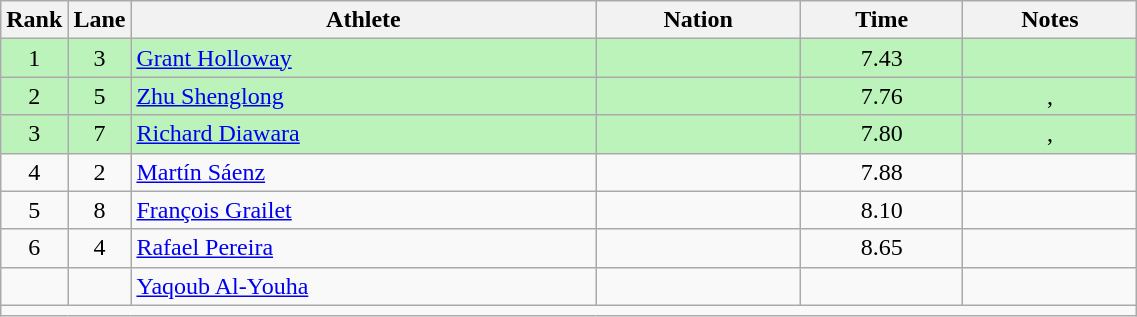<table class="wikitable sortable" style="text-align:center;width: 60%;">
<tr>
<th scope="col" style="width: 10px;">Rank</th>
<th scope="col" style="width: 10px;">Lane</th>
<th scope="col">Athlete</th>
<th scope="col">Nation</th>
<th scope="col">Time</th>
<th scope="col">Notes</th>
</tr>
<tr bgcolor=bbf3bb>
<td>1</td>
<td>3</td>
<td align=left><a href='#'>Grant Holloway</a></td>
<td align=left></td>
<td>7.43</td>
<td></td>
</tr>
<tr bgcolor=bbf3bb>
<td>2</td>
<td>5</td>
<td align=left><a href='#'>Zhu Shenglong</a></td>
<td align=left></td>
<td>7.76</td>
<td>, </td>
</tr>
<tr bgcolor=bbf3bb>
<td>3</td>
<td>7</td>
<td align=left><a href='#'>Richard Diawara</a></td>
<td align=left></td>
<td>7.80</td>
<td>, </td>
</tr>
<tr>
<td>4</td>
<td>2</td>
<td align=left><a href='#'>Martín Sáenz</a></td>
<td align=left></td>
<td>7.88</td>
<td></td>
</tr>
<tr>
<td>5</td>
<td>8</td>
<td align=left><a href='#'>François Grailet</a></td>
<td align=left></td>
<td>8.10</td>
<td></td>
</tr>
<tr>
<td>6</td>
<td>4</td>
<td align=left><a href='#'>Rafael Pereira</a></td>
<td align=left></td>
<td>8.65</td>
<td></td>
</tr>
<tr>
<td></td>
<td></td>
<td align=left><a href='#'>Yaqoub Al-Youha</a></td>
<td align=left></td>
<td></td>
<td></td>
</tr>
<tr class="sortbottom">
<td colspan="6"></td>
</tr>
</table>
